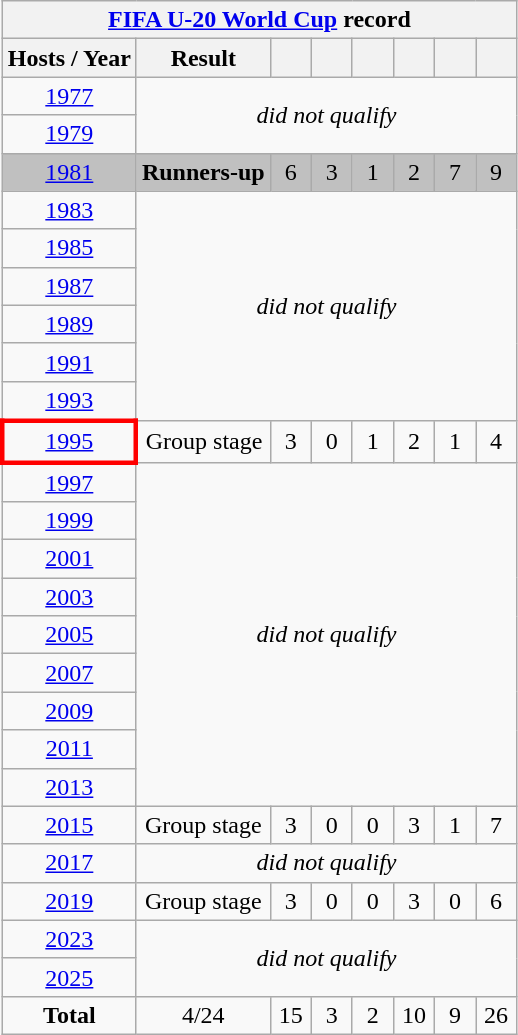<table class="wikitable" style="text-align: center;">
<tr>
<th colspan=8><a href='#'>FIFA U-20 World Cup</a> record</th>
</tr>
<tr>
<th>Hosts / Year</th>
<th>Result</th>
<th width=20></th>
<th width=20></th>
<th width=20></th>
<th width=20></th>
<th width=20></th>
<th width=20></th>
</tr>
<tr>
<td> <a href='#'>1977</a></td>
<td colspan=7 rowspan=2><em>did not qualify</em></td>
</tr>
<tr>
<td> <a href='#'>1979</a></td>
</tr>
<tr bgcolor=silver>
<td> <a href='#'>1981</a></td>
<td><strong>Runners-up</strong></td>
<td>6</td>
<td>3</td>
<td>1</td>
<td>2</td>
<td>7</td>
<td>9</td>
</tr>
<tr>
<td> <a href='#'>1983</a></td>
<td colspan=7 rowspan=6><em>did not qualify</em></td>
</tr>
<tr>
<td> <a href='#'>1985</a></td>
</tr>
<tr>
<td> <a href='#'>1987</a></td>
</tr>
<tr>
<td> <a href='#'>1989</a></td>
</tr>
<tr>
<td> <a href='#'>1991</a></td>
</tr>
<tr>
<td> <a href='#'>1993</a></td>
</tr>
<tr>
<td style="border: 3px solid red"> <a href='#'>1995</a></td>
<td>Group stage</td>
<td>3</td>
<td>0</td>
<td>1</td>
<td>2</td>
<td>1</td>
<td>4</td>
</tr>
<tr>
<td> <a href='#'>1997</a></td>
<td colspan=7 rowspan=9><em>did not qualify</em></td>
</tr>
<tr>
<td> <a href='#'>1999</a></td>
</tr>
<tr>
<td> <a href='#'>2001</a></td>
</tr>
<tr>
<td> <a href='#'>2003</a></td>
</tr>
<tr>
<td> <a href='#'>2005</a></td>
</tr>
<tr>
<td> <a href='#'>2007</a></td>
</tr>
<tr>
<td> <a href='#'>2009</a></td>
</tr>
<tr>
<td> <a href='#'>2011</a></td>
</tr>
<tr>
<td> <a href='#'>2013</a></td>
</tr>
<tr>
<td> <a href='#'>2015</a></td>
<td>Group stage</td>
<td>3</td>
<td>0</td>
<td>0</td>
<td>3</td>
<td>1</td>
<td>7</td>
</tr>
<tr>
<td> <a href='#'>2017</a></td>
<td colspan=7><em>did not qualify</em></td>
</tr>
<tr>
<td> <a href='#'>2019</a></td>
<td>Group stage</td>
<td>3</td>
<td>0</td>
<td>0</td>
<td>3</td>
<td>0</td>
<td>6</td>
</tr>
<tr>
<td> <a href='#'>2023</a></td>
<td rowspan=2 colspan=7><em>did not qualify</em></td>
</tr>
<tr>
<td> <a href='#'>2025</a></td>
</tr>
<tr>
<td><strong>Total</strong></td>
<td>4/24</td>
<td>15</td>
<td>3</td>
<td>2</td>
<td>10</td>
<td>9</td>
<td>26</td>
</tr>
</table>
